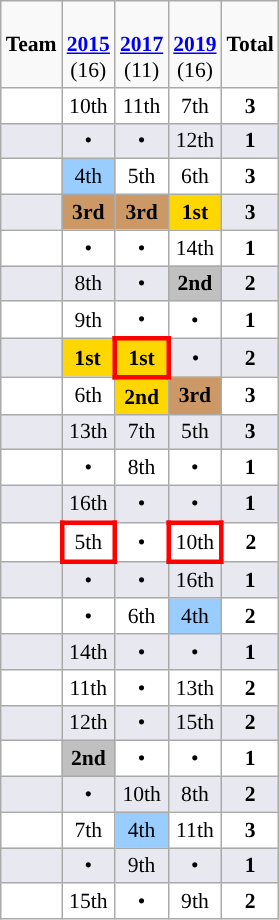<table class="wikitable shortable" style="text-align:center; font-size:90%">
<tr>
<td><strong>Team</strong></td>
<td><br><strong><a href='#'>2015</a></strong><br>(16)</td>
<td><br><strong><a href='#'>2017</a></strong><br>(11)</td>
<td><br><strong><a href='#'>2019</a></strong><br>(16)</td>
<td><strong>Total</strong></td>
</tr>
<tr bgcolor=#ffffff>
<td align=left></td>
<td>10th</td>
<td>11th</td>
<td>7th</td>
<td><strong>3</strong></td>
</tr>
<tr bgcolor=#e8e8f0>
<td align=left></td>
<td>•</td>
<td>•</td>
<td>12th</td>
<td><strong>1</strong></td>
</tr>
<tr bgcolor=#ffffff>
<td align=left></td>
<td bgcolor="9acdff">4th</td>
<td>5th</td>
<td>6th</td>
<td><strong>3</strong></td>
</tr>
<tr bgcolor=#e8e8f0>
<td align=left></td>
<td bgcolor="cc9966"><strong>3rd</strong></td>
<td bgcolor="cc9966"><strong>3rd</strong></td>
<td bgcolor="gold"><strong>1st</strong></td>
<td><strong>3</strong></td>
</tr>
<tr bgcolor=#ffffff>
<td align=left></td>
<td>•</td>
<td>•</td>
<td>14th</td>
<td><strong>1</strong></td>
</tr>
<tr bgcolor=#e8e8f0>
<td align=left></td>
<td>8th</td>
<td>•</td>
<td bgcolor="silver"><strong>2nd</strong></td>
<td><strong>2</strong></td>
</tr>
<tr bgcolor=#ffffff>
<td align=left></td>
<td>9th</td>
<td>•</td>
<td>•</td>
<td><strong>1</strong></td>
</tr>
<tr bgcolor=#e8e8f0>
<td align=left></td>
<td bgcolor="gold"><strong>1st</strong></td>
<td style="border:3px solid red" bgcolor="gold"><strong>1st</strong></td>
<td>•</td>
<td><strong>2</strong></td>
</tr>
<tr bgcolor=#ffffff>
<td align=left></td>
<td>6th</td>
<td bgcolor="gold"><strong>2nd</strong></td>
<td bgcolor="cc9966"><strong>3rd</strong></td>
<td><strong>3</strong></td>
</tr>
<tr bgcolor=#e8e8f0>
<td align=left></td>
<td>13th</td>
<td>7th</td>
<td>5th</td>
<td><strong>3</strong></td>
</tr>
<tr bgcolor=#ffffff>
<td align=left></td>
<td>•</td>
<td>8th</td>
<td>•</td>
<td><strong>1</strong></td>
</tr>
<tr bgcolor=#e8e8f0>
<td align=left></td>
<td>16th</td>
<td>•</td>
<td>•</td>
<td><strong>1</strong></td>
</tr>
<tr bgcolor=#ffffff>
<td align=left></td>
<td style="border:3px solid red">5th</td>
<td>•</td>
<td style="border:3px solid red">10th</td>
<td><strong>2</strong></td>
</tr>
<tr bgcolor=#e8e8f0>
<td align=left></td>
<td>•</td>
<td>•</td>
<td>16th</td>
<td><strong>1</strong></td>
</tr>
<tr bgcolor=#ffffff>
<td align=left></td>
<td>•</td>
<td>6th</td>
<td bgcolor="9acdff">4th</td>
<td><strong>2</strong></td>
</tr>
<tr bgcolor=#e8e8f0>
<td align=left></td>
<td>14th</td>
<td>•</td>
<td>•</td>
<td><strong>1</strong></td>
</tr>
<tr bgcolor=#ffffff>
<td align=left></td>
<td>11th</td>
<td>•</td>
<td>13th</td>
<td><strong>2</strong></td>
</tr>
<tr bgcolor=#e8e8f0>
<td align=left></td>
<td>12th</td>
<td>•</td>
<td>15th</td>
<td><strong>2</strong></td>
</tr>
<tr bgcolor=#ffffff>
<td align=left></td>
<td bgcolor="silver"><strong>2nd</strong></td>
<td>•</td>
<td>•</td>
<td><strong>1</strong></td>
</tr>
<tr bgcolor=#e8e8f0>
<td align=left></td>
<td>•</td>
<td>10th</td>
<td>8th</td>
<td><strong>2</strong></td>
</tr>
<tr bgcolor=#ffffff>
<td align=left></td>
<td>7th</td>
<td bgcolor="9acdff">4th</td>
<td>11th</td>
<td><strong>3</strong></td>
</tr>
<tr bgcolor=#e8e8f0>
<td align=left></td>
<td>•</td>
<td>9th</td>
<td>•</td>
<td><strong>1</strong></td>
</tr>
<tr bgcolor=#ffffff>
<td align=left></td>
<td>15th</td>
<td>•</td>
<td>9th</td>
<td><strong>2</strong></td>
</tr>
</table>
